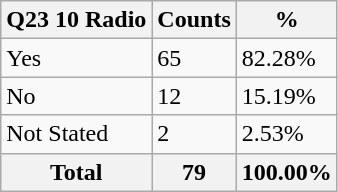<table class="wikitable sortable">
<tr>
<th>Q23 10 Radio</th>
<th>Counts</th>
<th>%</th>
</tr>
<tr>
<td>Yes</td>
<td>65</td>
<td>82.28%</td>
</tr>
<tr>
<td>No</td>
<td>12</td>
<td>15.19%</td>
</tr>
<tr>
<td>Not Stated</td>
<td>2</td>
<td>2.53%</td>
</tr>
<tr>
<th>Total</th>
<th>79</th>
<th>100.00%</th>
</tr>
</table>
